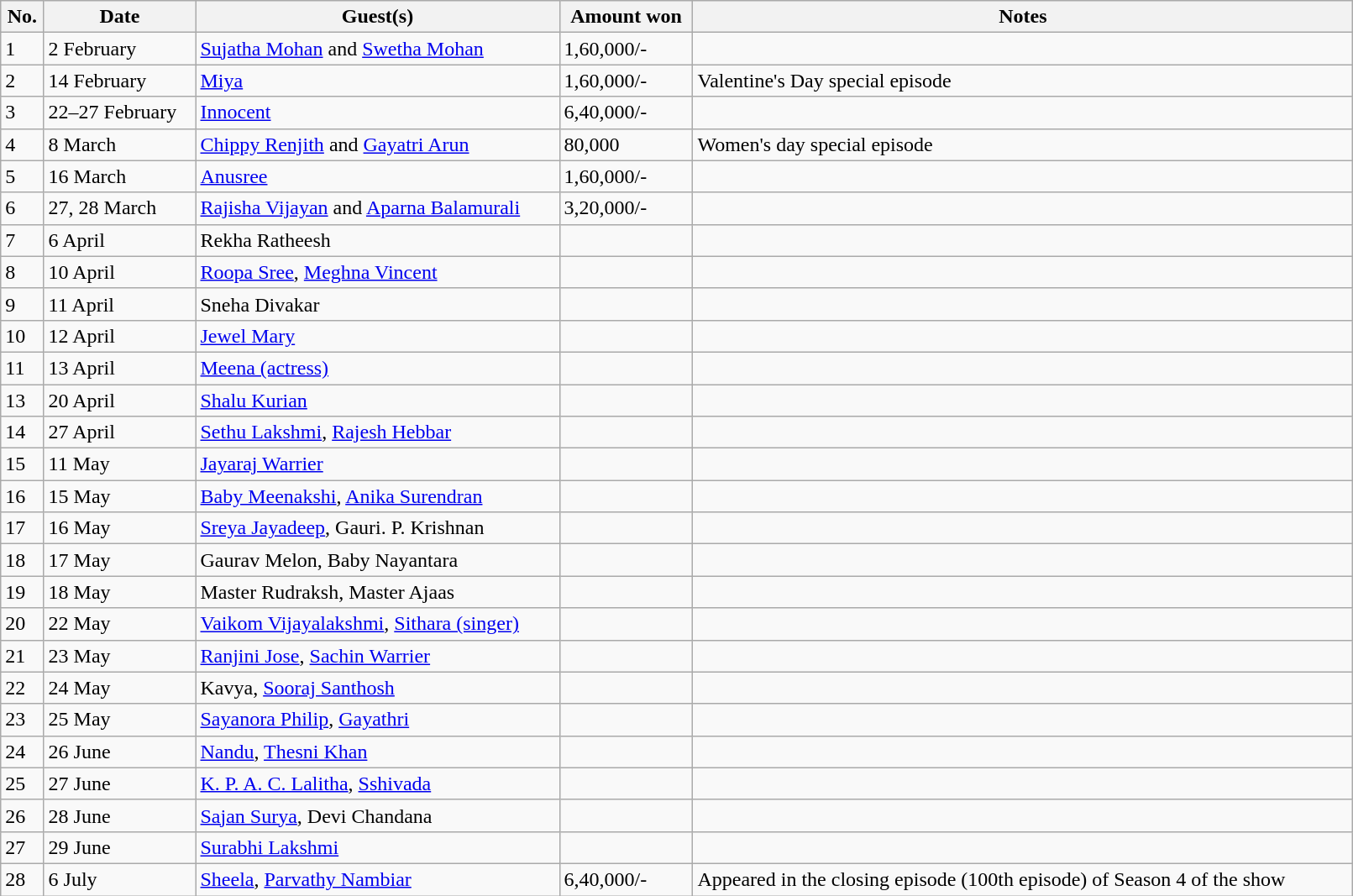<table class="wikitable sortable" style="width:85%;">
<tr>
<th>No.</th>
<th>Date</th>
<th>Guest(s)</th>
<th>Amount won</th>
<th>Notes</th>
</tr>
<tr>
<td>1</td>
<td>2 February</td>
<td><a href='#'>Sujatha Mohan</a> and <a href='#'>Swetha Mohan</a></td>
<td>1,60,000/-</td>
<td></td>
</tr>
<tr>
<td>2</td>
<td>14 February</td>
<td><a href='#'>Miya</a></td>
<td>1,60,000/-</td>
<td>Valentine's Day special episode</td>
</tr>
<tr>
<td>3</td>
<td>22–27 February</td>
<td><a href='#'>Innocent</a></td>
<td>6,40,000/-</td>
<td></td>
</tr>
<tr>
<td>4</td>
<td>8 March</td>
<td><a href='#'>Chippy Renjith</a> and <a href='#'>Gayatri Arun</a></td>
<td> 80,000</td>
<td>Women's day special episode</td>
</tr>
<tr>
<td>5</td>
<td>16 March</td>
<td><a href='#'>Anusree</a></td>
<td>1,60,000/-</td>
<td></td>
</tr>
<tr>
<td>6</td>
<td>27, 28 March</td>
<td><a href='#'>Rajisha Vijayan</a> and <a href='#'>Aparna Balamurali</a></td>
<td>3,20,000/-</td>
<td></td>
</tr>
<tr>
<td>7</td>
<td>6 April</td>
<td>Rekha Ratheesh</td>
<td></td>
<td></td>
</tr>
<tr>
<td>8</td>
<td>10 April</td>
<td><a href='#'>Roopa Sree</a>, <a href='#'>Meghna Vincent</a></td>
<td></td>
<td></td>
</tr>
<tr>
<td>9</td>
<td>11 April</td>
<td>Sneha Divakar</td>
<td></td>
<td></td>
</tr>
<tr>
<td>10</td>
<td>12 April</td>
<td><a href='#'>Jewel Mary</a></td>
<td></td>
<td></td>
</tr>
<tr>
<td>11</td>
<td>13 April</td>
<td><a href='#'>Meena (actress)</a></td>
<td></td>
<td></td>
</tr>
<tr>
<td>13</td>
<td>20 April</td>
<td><a href='#'>Shalu Kurian</a></td>
<td></td>
<td></td>
</tr>
<tr>
<td>14</td>
<td>27 April</td>
<td><a href='#'>Sethu Lakshmi</a>, <a href='#'>Rajesh Hebbar</a></td>
<td></td>
<td></td>
</tr>
<tr>
<td>15</td>
<td>11 May</td>
<td><a href='#'>Jayaraj Warrier</a></td>
<td></td>
<td></td>
</tr>
<tr>
<td>16</td>
<td>15 May</td>
<td><a href='#'>Baby Meenakshi</a>, <a href='#'>Anika Surendran</a></td>
<td></td>
<td></td>
</tr>
<tr>
<td>17</td>
<td>16 May</td>
<td><a href='#'>Sreya Jayadeep</a>, Gauri. P. Krishnan</td>
<td></td>
<td></td>
</tr>
<tr>
<td>18</td>
<td>17 May</td>
<td>Gaurav Melon, Baby Nayantara</td>
<td></td>
<td></td>
</tr>
<tr>
<td>19</td>
<td>18 May</td>
<td>Master Rudraksh, Master Ajaas</td>
<td></td>
<td></td>
</tr>
<tr>
<td>20</td>
<td>22 May</td>
<td><a href='#'>Vaikom Vijayalakshmi</a>, <a href='#'>Sithara (singer)</a></td>
<td></td>
<td></td>
</tr>
<tr>
<td>21</td>
<td>23 May</td>
<td><a href='#'>Ranjini Jose</a>, <a href='#'>Sachin Warrier</a></td>
<td></td>
<td></td>
</tr>
<tr>
<td>22</td>
<td>24 May</td>
<td>Kavya, <a href='#'>Sooraj Santhosh</a></td>
<td></td>
<td></td>
</tr>
<tr>
<td>23</td>
<td>25 May</td>
<td><a href='#'>Sayanora Philip</a>, <a href='#'>Gayathri</a></td>
<td></td>
<td></td>
</tr>
<tr>
<td>24</td>
<td>26 June</td>
<td><a href='#'>Nandu</a>, <a href='#'>Thesni Khan</a></td>
<td></td>
<td></td>
</tr>
<tr>
<td>25</td>
<td>27 June</td>
<td><a href='#'>K. P. A. C. Lalitha</a>, <a href='#'>Sshivada</a></td>
<td></td>
<td></td>
</tr>
<tr>
<td>26</td>
<td>28 June</td>
<td><a href='#'>Sajan Surya</a>, Devi Chandana</td>
<td></td>
<td></td>
</tr>
<tr>
<td>27</td>
<td>29 June</td>
<td><a href='#'>Surabhi Lakshmi</a></td>
<td></td>
<td></td>
</tr>
<tr>
<td>28</td>
<td>6 July</td>
<td><a href='#'>Sheela</a>, <a href='#'>Parvathy Nambiar</a></td>
<td>6,40,000/-</td>
<td>Appeared in the closing episode (100th episode) of Season 4 of the show</td>
</tr>
</table>
